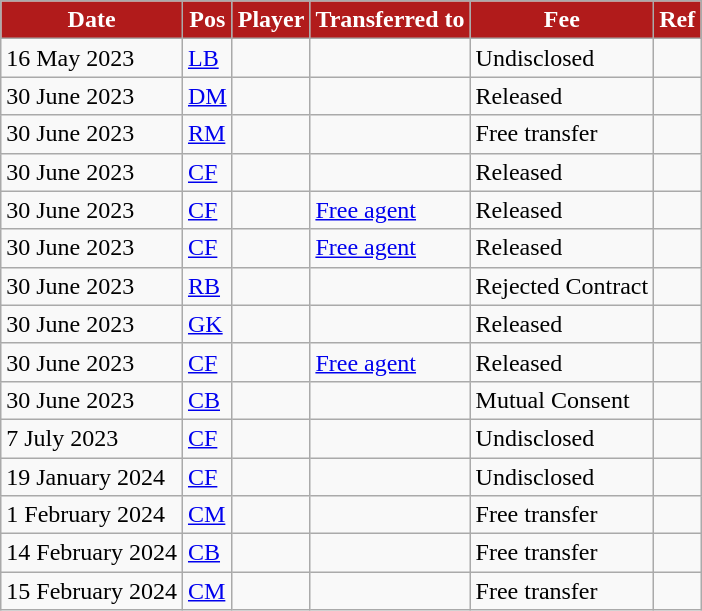<table class="wikitable plainrowheaders sortable">
<tr>
<th style="background:#B11B1B;color:#fff;">Date</th>
<th style="background:#B11B1B;color:#fff;">Pos</th>
<th style="background:#B11B1B;color:#fff;">Player</th>
<th style="background:#B11B1B;color:#fff;">Transferred to</th>
<th style="background:#B11B1B;color:#fff;">Fee</th>
<th style="background:#B11B1B;color:#fff;">Ref</th>
</tr>
<tr>
<td>16 May 2023</td>
<td><a href='#'>LB</a></td>
<td></td>
<td></td>
<td>Undisclosed</td>
<td></td>
</tr>
<tr>
<td>30 June 2023</td>
<td><a href='#'>DM</a></td>
<td></td>
<td></td>
<td>Released</td>
<td></td>
</tr>
<tr>
<td>30 June 2023</td>
<td><a href='#'>RM</a></td>
<td></td>
<td></td>
<td>Free transfer</td>
<td></td>
</tr>
<tr>
<td>30 June 2023</td>
<td><a href='#'>CF</a></td>
<td></td>
<td></td>
<td>Released</td>
<td></td>
</tr>
<tr>
<td>30 June 2023</td>
<td><a href='#'>CF</a></td>
<td></td>
<td><a href='#'>Free agent</a></td>
<td>Released</td>
<td></td>
</tr>
<tr>
<td>30 June 2023</td>
<td><a href='#'>CF</a></td>
<td></td>
<td><a href='#'>Free agent</a></td>
<td>Released</td>
<td></td>
</tr>
<tr>
<td>30 June 2023</td>
<td><a href='#'>RB</a></td>
<td></td>
<td></td>
<td>Rejected Contract</td>
<td></td>
</tr>
<tr>
<td>30 June 2023</td>
<td><a href='#'>GK</a></td>
<td></td>
<td></td>
<td>Released</td>
<td></td>
</tr>
<tr>
<td>30 June 2023</td>
<td><a href='#'>CF</a></td>
<td></td>
<td><a href='#'>Free agent</a></td>
<td>Released</td>
<td></td>
</tr>
<tr>
<td>30 June 2023</td>
<td><a href='#'>CB</a></td>
<td></td>
<td></td>
<td>Mutual Consent</td>
<td></td>
</tr>
<tr>
<td>7 July 2023</td>
<td><a href='#'>CF</a></td>
<td></td>
<td></td>
<td>Undisclosed</td>
<td></td>
</tr>
<tr>
<td>19 January 2024</td>
<td><a href='#'>CF</a></td>
<td></td>
<td></td>
<td>Undisclosed</td>
<td></td>
</tr>
<tr>
<td>1 February 2024</td>
<td><a href='#'>CM</a></td>
<td></td>
<td></td>
<td>Free transfer</td>
<td></td>
</tr>
<tr>
<td>14 February 2024</td>
<td><a href='#'>CB</a></td>
<td></td>
<td></td>
<td>Free transfer</td>
<td></td>
</tr>
<tr>
<td>15 February 2024</td>
<td><a href='#'>CM</a></td>
<td></td>
<td></td>
<td>Free transfer</td>
<td></td>
</tr>
</table>
